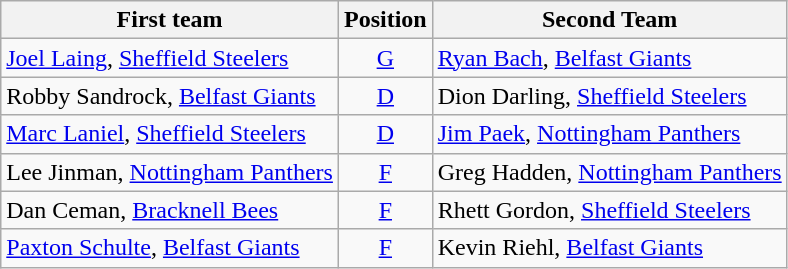<table class="wikitable">
<tr>
<th>First team</th>
<th>Position</th>
<th>Second Team</th>
</tr>
<tr>
<td><a href='#'>Joel Laing</a>, <a href='#'>Sheffield Steelers</a></td>
<td align=center><a href='#'>G</a></td>
<td><a href='#'>Ryan Bach</a>, <a href='#'>Belfast Giants</a></td>
</tr>
<tr>
<td>Robby Sandrock, <a href='#'>Belfast Giants</a></td>
<td align=center><a href='#'>D</a></td>
<td>Dion Darling, <a href='#'>Sheffield Steelers</a></td>
</tr>
<tr>
<td><a href='#'>Marc Laniel</a>, <a href='#'>Sheffield Steelers</a></td>
<td align=center><a href='#'>D</a></td>
<td><a href='#'>Jim Paek</a>, <a href='#'>Nottingham Panthers</a></td>
</tr>
<tr>
<td>Lee Jinman, <a href='#'>Nottingham Panthers</a></td>
<td align=center><a href='#'>F</a></td>
<td>Greg Hadden, <a href='#'>Nottingham Panthers</a></td>
</tr>
<tr>
<td>Dan Ceman, <a href='#'>Bracknell Bees</a></td>
<td align=center><a href='#'>F</a></td>
<td>Rhett Gordon, <a href='#'>Sheffield Steelers</a></td>
</tr>
<tr>
<td><a href='#'>Paxton Schulte</a>, <a href='#'>Belfast Giants</a></td>
<td align=center><a href='#'>F</a></td>
<td>Kevin Riehl, <a href='#'>Belfast Giants</a></td>
</tr>
</table>
